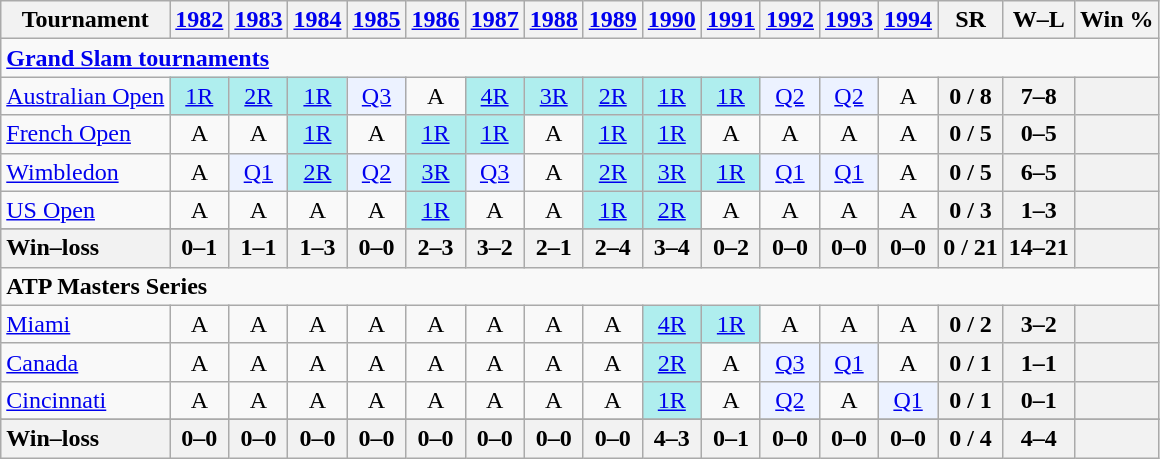<table class=wikitable style=text-align:center>
<tr>
<th>Tournament</th>
<th><a href='#'>1982</a></th>
<th><a href='#'>1983</a></th>
<th><a href='#'>1984</a></th>
<th><a href='#'>1985</a></th>
<th><a href='#'>1986</a></th>
<th><a href='#'>1987</a></th>
<th><a href='#'>1988</a></th>
<th><a href='#'>1989</a></th>
<th><a href='#'>1990</a></th>
<th><a href='#'>1991</a></th>
<th><a href='#'>1992</a></th>
<th><a href='#'>1993</a></th>
<th><a href='#'>1994</a></th>
<th>SR</th>
<th>W–L</th>
<th>Win %</th>
</tr>
<tr>
<td colspan=25 style=text-align:left><a href='#'><strong>Grand Slam tournaments</strong></a></td>
</tr>
<tr>
<td align=left><a href='#'>Australian Open</a></td>
<td style=background:#afeeee><a href='#'>1R</a></td>
<td style=background:#afeeee><a href='#'>2R</a></td>
<td style=background:#afeeee><a href='#'>1R</a></td>
<td style=background:#ecf2ff><a href='#'>Q3</a></td>
<td>A</td>
<td style=background:#afeeee><a href='#'>4R</a></td>
<td style=background:#afeeee><a href='#'>3R</a></td>
<td style=background:#afeeee><a href='#'>2R</a></td>
<td style=background:#afeeee><a href='#'>1R</a></td>
<td style=background:#afeeee><a href='#'>1R</a></td>
<td style=background:#ecf2ff><a href='#'>Q2</a></td>
<td style=background:#ecf2ff><a href='#'>Q2</a></td>
<td>A</td>
<th>0 / 8</th>
<th>7–8</th>
<th></th>
</tr>
<tr>
<td align=left><a href='#'>French Open</a></td>
<td>A</td>
<td>A</td>
<td style=background:#afeeee><a href='#'>1R</a></td>
<td>A</td>
<td style=background:#afeeee><a href='#'>1R</a></td>
<td style=background:#afeeee><a href='#'>1R</a></td>
<td>A</td>
<td style=background:#afeeee><a href='#'>1R</a></td>
<td style=background:#afeeee><a href='#'>1R</a></td>
<td>A</td>
<td>A</td>
<td>A</td>
<td>A</td>
<th>0 / 5</th>
<th>0–5</th>
<th></th>
</tr>
<tr>
<td align=left><a href='#'>Wimbledon</a></td>
<td>A</td>
<td style=background:#ecf2ff><a href='#'>Q1</a></td>
<td style=background:#afeeee><a href='#'>2R</a></td>
<td style=background:#ecf2ff><a href='#'>Q2</a></td>
<td style=background:#afeeee><a href='#'>3R</a></td>
<td style=background:#ecf2ff><a href='#'>Q3</a></td>
<td>A</td>
<td style=background:#afeeee><a href='#'>2R</a></td>
<td style=background:#afeeee><a href='#'>3R</a></td>
<td style=background:#afeeee><a href='#'>1R</a></td>
<td style=background:#ecf2ff><a href='#'>Q1</a></td>
<td style=background:#ecf2ff><a href='#'>Q1</a></td>
<td>A</td>
<th>0 / 5</th>
<th>6–5</th>
<th></th>
</tr>
<tr>
<td align=left><a href='#'>US Open</a></td>
<td>A</td>
<td>A</td>
<td>A</td>
<td>A</td>
<td style=background:#afeeee><a href='#'>1R</a></td>
<td>A</td>
<td>A</td>
<td style=background:#afeeee><a href='#'>1R</a></td>
<td style=background:#afeeee><a href='#'>2R</a></td>
<td>A</td>
<td>A</td>
<td>A</td>
<td>A</td>
<th>0 / 3</th>
<th>1–3</th>
<th></th>
</tr>
<tr>
</tr>
<tr style=font-weight:bold;background:#efefef>
<th style=text-align:left>Win–loss</th>
<th>0–1</th>
<th>1–1</th>
<th>1–3</th>
<th>0–0</th>
<th>2–3</th>
<th>3–2</th>
<th>2–1</th>
<th>2–4</th>
<th>3–4</th>
<th>0–2</th>
<th>0–0</th>
<th>0–0</th>
<th>0–0</th>
<th>0 / 21</th>
<th>14–21</th>
<th></th>
</tr>
<tr>
<td colspan=23 align=left><strong>ATP Masters Series</strong></td>
</tr>
<tr>
<td align=left><a href='#'>Miami</a></td>
<td>A</td>
<td>A</td>
<td>A</td>
<td>A</td>
<td>A</td>
<td>A</td>
<td>A</td>
<td>A</td>
<td bgcolor=afeeee><a href='#'>4R</a></td>
<td bgcolor=afeeee><a href='#'>1R</a></td>
<td>A</td>
<td>A</td>
<td>A</td>
<th>0 / 2</th>
<th>3–2</th>
<th></th>
</tr>
<tr>
<td align=left><a href='#'>Canada</a></td>
<td>A</td>
<td>A</td>
<td>A</td>
<td>A</td>
<td>A</td>
<td>A</td>
<td>A</td>
<td>A</td>
<td bgcolor=afeeee><a href='#'>2R</a></td>
<td>A</td>
<td bgcolor=ecf2ff><a href='#'>Q3</a></td>
<td bgcolor=ecf2ff><a href='#'>Q1</a></td>
<td>A</td>
<th>0 / 1</th>
<th>1–1</th>
<th></th>
</tr>
<tr>
<td align=left><a href='#'>Cincinnati</a></td>
<td>A</td>
<td>A</td>
<td>A</td>
<td>A</td>
<td>A</td>
<td>A</td>
<td>A</td>
<td>A</td>
<td bgcolor=afeeee><a href='#'>1R</a></td>
<td>A</td>
<td bgcolor=ecf2ff><a href='#'>Q2</a></td>
<td>A</td>
<td bgcolor=ecf2ff><a href='#'>Q1</a></td>
<th>0 / 1</th>
<th>0–1</th>
<th></th>
</tr>
<tr>
</tr>
<tr style=font-weight:bold;background:#efefef>
<th style=text-align:left>Win–loss</th>
<th>0–0</th>
<th>0–0</th>
<th>0–0</th>
<th>0–0</th>
<th>0–0</th>
<th>0–0</th>
<th>0–0</th>
<th>0–0</th>
<th>4–3</th>
<th>0–1</th>
<th>0–0</th>
<th>0–0</th>
<th>0–0</th>
<th>0 / 4</th>
<th>4–4</th>
<th></th>
</tr>
</table>
